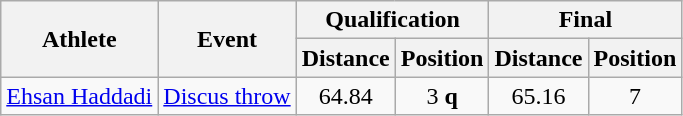<table class="wikitable">
<tr>
<th rowspan="2">Athlete</th>
<th rowspan="2">Event</th>
<th colspan="2">Qualification</th>
<th colspan="2">Final</th>
</tr>
<tr>
<th>Distance</th>
<th>Position</th>
<th>Distance</th>
<th>Position</th>
</tr>
<tr style=text-align:center>
<td style=text-align:left><a href='#'>Ehsan Haddadi</a></td>
<td style=text-align:left><a href='#'>Discus throw</a></td>
<td>64.84</td>
<td>3 <strong>q</strong></td>
<td>65.16</td>
<td>7</td>
</tr>
</table>
